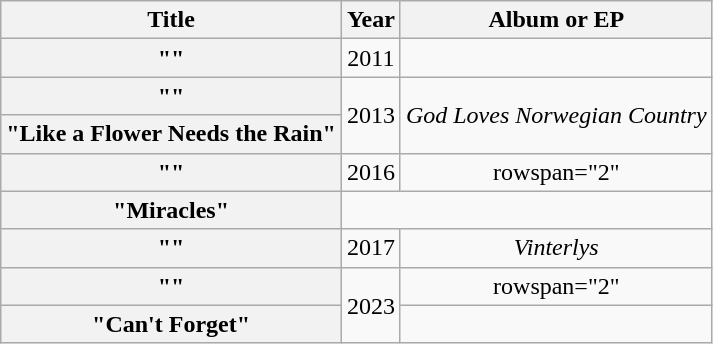<table class="wikitable plainrowheaders" style="text-align:center;">
<tr>
<th scope="col">Title</th>
<th scope="col">Year</th>
<th scope="col">Album or EP</th>
</tr>
<tr>
<th scope="row">""<br></th>
<td>2011</td>
<td></td>
</tr>
<tr>
<th scope="row">""<br></th>
<td rowspan="2">2013</td>
<td rowspan="2"><em>God Loves Norwegian Country</em></td>
</tr>
<tr>
<th scope="row">"Like a Flower Needs the Rain"<br></th>
</tr>
<tr>
<th scope="row">""<br></th>
<td>2016</td>
<td>rowspan="2" </td>
</tr>
<tr>
<th scope="row">"Miracles"<br></th>
</tr>
<tr>
<th scope="row">""<br></th>
<td>2017</td>
<td><em>Vinterlys</em></td>
</tr>
<tr>
<th scope="row">""<br></th>
<td rowspan="2">2023</td>
<td>rowspan="2" </td>
</tr>
<tr>
<th scope="row">"Can't Forget"<br></th>
</tr>
</table>
